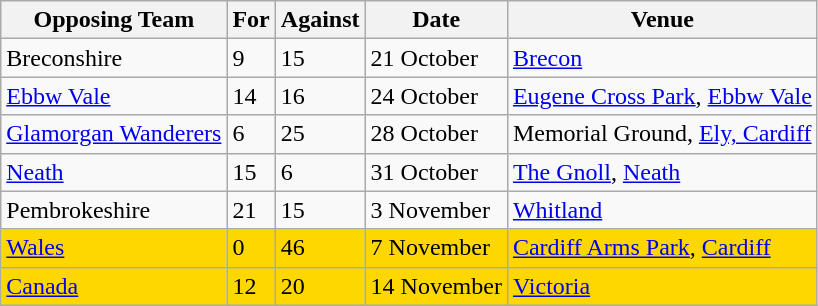<table class="wikitable">
<tr>
<th>Opposing Team</th>
<th>For</th>
<th>Against</th>
<th>Date</th>
<th>Venue</th>
</tr>
<tr>
<td>Breconshire</td>
<td>9</td>
<td>15</td>
<td>21 October</td>
<td><a href='#'>Brecon</a></td>
</tr>
<tr>
<td><a href='#'>Ebbw Vale</a></td>
<td>14</td>
<td>16</td>
<td>24 October</td>
<td><a href='#'>Eugene Cross Park</a>, <a href='#'>Ebbw Vale</a></td>
</tr>
<tr>
<td><a href='#'>Glamorgan Wanderers</a></td>
<td>6</td>
<td>25</td>
<td>28 October</td>
<td>Memorial Ground, <a href='#'>Ely, Cardiff</a></td>
</tr>
<tr>
<td><a href='#'>Neath</a></td>
<td>15</td>
<td>6</td>
<td>31 October</td>
<td><a href='#'>The Gnoll</a>, <a href='#'>Neath</a></td>
</tr>
<tr>
<td>Pembrokeshire</td>
<td>21</td>
<td>15</td>
<td>3 November</td>
<td><a href='#'>Whitland</a></td>
</tr>
<tr style="background:gold">
<td><a href='#'>Wales</a></td>
<td>0</td>
<td>46</td>
<td>7 November</td>
<td><a href='#'>Cardiff Arms Park</a>, <a href='#'>Cardiff</a></td>
</tr>
<tr style="background:gold">
<td><a href='#'>Canada</a></td>
<td>12</td>
<td>20</td>
<td>14 November</td>
<td><a href='#'>Victoria</a></td>
</tr>
</table>
